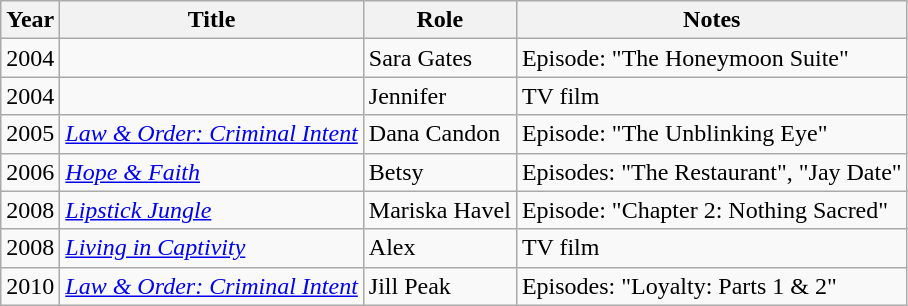<table class="wikitable sortable">
<tr>
<th>Year</th>
<th>Title</th>
<th>Role</th>
<th class="unsortable">Notes</th>
</tr>
<tr>
<td>2004</td>
<td><em></em></td>
<td>Sara Gates</td>
<td>Episode: "The Honeymoon Suite"</td>
</tr>
<tr>
<td>2004</td>
<td><em></em></td>
<td>Jennifer</td>
<td>TV film</td>
</tr>
<tr>
<td>2005</td>
<td><em><a href='#'>Law & Order: Criminal Intent</a></em></td>
<td>Dana Candon</td>
<td>Episode: "The Unblinking Eye"</td>
</tr>
<tr>
<td>2006</td>
<td><em><a href='#'>Hope & Faith</a></em></td>
<td>Betsy</td>
<td>Episodes: "The Restaurant", "Jay Date"</td>
</tr>
<tr>
<td>2008</td>
<td><em><a href='#'>Lipstick Jungle</a></em></td>
<td>Mariska Havel</td>
<td>Episode: "Chapter 2: Nothing Sacred"</td>
</tr>
<tr>
<td>2008</td>
<td><em><a href='#'>Living in Captivity</a></em></td>
<td>Alex</td>
<td>TV film</td>
</tr>
<tr>
<td>2010</td>
<td><em><a href='#'>Law & Order: Criminal Intent</a></em></td>
<td>Jill Peak</td>
<td>Episodes: "Loyalty: Parts 1 & 2"</td>
</tr>
</table>
